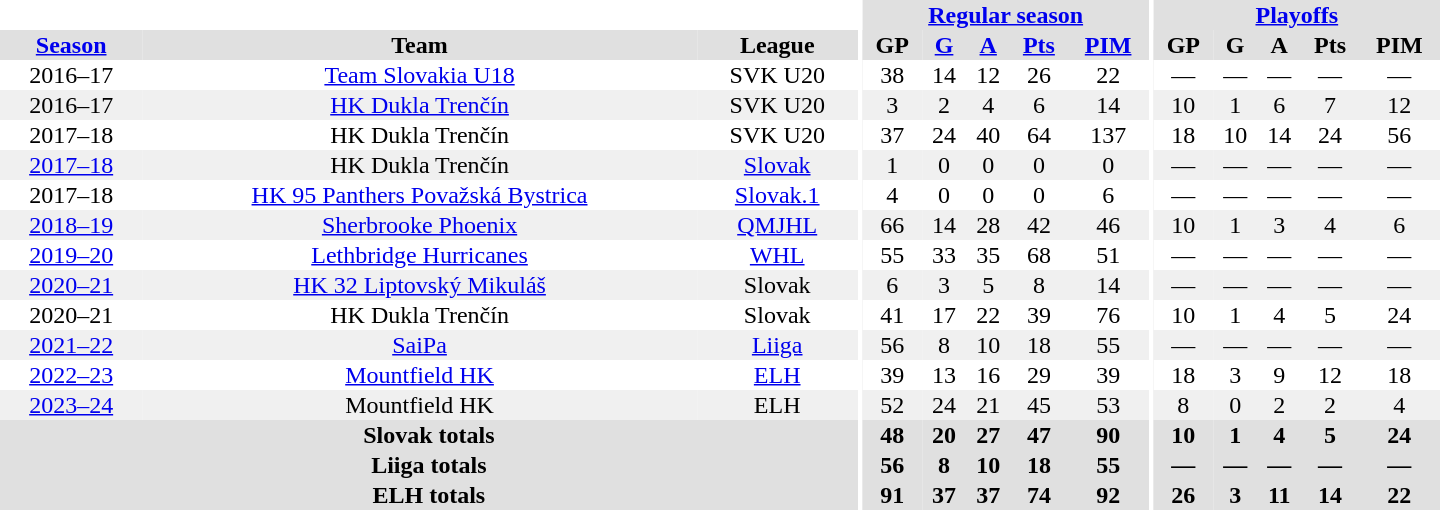<table border="0" cellpadding="1" cellspacing="0" style="text-align:center; width:60em;">
<tr bgcolor="#e0e0e0">
<th colspan="3" bgcolor="#ffffff"></th>
<th rowspan="99" bgcolor="#ffffff"></th>
<th colspan="5"><a href='#'>Regular season</a></th>
<th rowspan="99" bgcolor="#ffffff"></th>
<th colspan="5"><a href='#'>Playoffs</a></th>
</tr>
<tr bgcolor="#e0e0e0">
<th><a href='#'>Season</a></th>
<th>Team</th>
<th>League</th>
<th>GP</th>
<th><a href='#'>G</a></th>
<th><a href='#'>A</a></th>
<th><a href='#'>Pts</a></th>
<th><a href='#'>PIM</a></th>
<th>GP</th>
<th>G</th>
<th>A</th>
<th>Pts</th>
<th>PIM</th>
</tr>
<tr>
<td>2016–17</td>
<td><a href='#'>Team Slovakia U18</a></td>
<td>SVK U20</td>
<td>38</td>
<td>14</td>
<td>12</td>
<td>26</td>
<td>22</td>
<td>—</td>
<td>—</td>
<td>—</td>
<td>—</td>
<td>—</td>
</tr>
<tr bgcolor="#f0f0f0">
<td>2016–17</td>
<td><a href='#'>HK Dukla Trenčín</a></td>
<td>SVK U20</td>
<td>3</td>
<td>2</td>
<td>4</td>
<td>6</td>
<td>14</td>
<td>10</td>
<td>1</td>
<td>6</td>
<td>7</td>
<td>12</td>
</tr>
<tr>
<td>2017–18</td>
<td>HK Dukla Trenčín</td>
<td>SVK U20</td>
<td>37</td>
<td>24</td>
<td>40</td>
<td>64</td>
<td>137</td>
<td>18</td>
<td>10</td>
<td>14</td>
<td>24</td>
<td>56</td>
</tr>
<tr bgcolor="#f0f0f0">
<td><a href='#'>2017–18</a></td>
<td>HK Dukla Trenčín</td>
<td><a href='#'>Slovak</a></td>
<td>1</td>
<td>0</td>
<td>0</td>
<td>0</td>
<td>0</td>
<td>—</td>
<td>—</td>
<td>—</td>
<td>—</td>
<td>—</td>
</tr>
<tr>
<td 2017–18 Slovak 1. Liga season>2017–18</td>
<td><a href='#'>HK 95 Panthers Považská Bystrica</a></td>
<td><a href='#'>Slovak.1</a></td>
<td>4</td>
<td>0</td>
<td>0</td>
<td>0</td>
<td>6</td>
<td>—</td>
<td>—</td>
<td>—</td>
<td>—</td>
<td>—</td>
</tr>
<tr bgcolor="#f0f0f0">
<td><a href='#'>2018–19</a></td>
<td><a href='#'>Sherbrooke Phoenix</a></td>
<td><a href='#'>QMJHL</a></td>
<td>66</td>
<td>14</td>
<td>28</td>
<td>42</td>
<td>46</td>
<td>10</td>
<td>1</td>
<td>3</td>
<td>4</td>
<td>6</td>
</tr>
<tr>
<td><a href='#'>2019–20</a></td>
<td><a href='#'>Lethbridge Hurricanes</a></td>
<td><a href='#'>WHL</a></td>
<td>55</td>
<td>33</td>
<td>35</td>
<td>68</td>
<td>51</td>
<td>—</td>
<td>—</td>
<td>—</td>
<td>—</td>
<td>—</td>
</tr>
<tr bgcolor="#f0f0f0">
<td><a href='#'>2020–21</a></td>
<td><a href='#'>HK 32 Liptovský Mikuláš</a></td>
<td>Slovak</td>
<td>6</td>
<td>3</td>
<td>5</td>
<td>8</td>
<td>14</td>
<td>—</td>
<td>—</td>
<td>—</td>
<td>—</td>
<td>—</td>
</tr>
<tr>
<td>2020–21</td>
<td>HK Dukla Trenčín</td>
<td>Slovak</td>
<td>41</td>
<td>17</td>
<td>22</td>
<td>39</td>
<td>76</td>
<td>10</td>
<td>1</td>
<td>4</td>
<td>5</td>
<td>24</td>
</tr>
<tr bgcolor="#f0f0f0">
<td><a href='#'>2021–22</a></td>
<td><a href='#'>SaiPa</a></td>
<td><a href='#'>Liiga</a></td>
<td>56</td>
<td>8</td>
<td>10</td>
<td>18</td>
<td>55</td>
<td>—</td>
<td>—</td>
<td>—</td>
<td>—</td>
<td>—</td>
</tr>
<tr>
<td><a href='#'>2022–23</a></td>
<td><a href='#'>Mountfield HK</a></td>
<td><a href='#'>ELH</a></td>
<td>39</td>
<td>13</td>
<td>16</td>
<td>29</td>
<td>39</td>
<td>18</td>
<td>3</td>
<td>9</td>
<td>12</td>
<td>18</td>
</tr>
<tr bgcolor="#f0f0f0">
<td><a href='#'>2023–24</a></td>
<td>Mountfield HK</td>
<td>ELH</td>
<td>52</td>
<td>24</td>
<td>21</td>
<td>45</td>
<td>53</td>
<td>8</td>
<td>0</td>
<td>2</td>
<td>2</td>
<td>4</td>
</tr>
<tr bgcolor="#e0e0e0">
<th colspan="3">Slovak totals</th>
<th>48</th>
<th>20</th>
<th>27</th>
<th>47</th>
<th>90</th>
<th>10</th>
<th>1</th>
<th>4</th>
<th>5</th>
<th>24</th>
</tr>
<tr bgcolor="#e0e0e0">
<th colspan="3">Liiga totals</th>
<th>56</th>
<th>8</th>
<th>10</th>
<th>18</th>
<th>55</th>
<th>—</th>
<th>—</th>
<th>—</th>
<th>—</th>
<th>—</th>
</tr>
<tr bgcolor="#e0e0e0">
<th colspan="3">ELH totals</th>
<th>91</th>
<th>37</th>
<th>37</th>
<th>74</th>
<th>92</th>
<th>26</th>
<th>3</th>
<th>11</th>
<th>14</th>
<th>22</th>
</tr>
</table>
